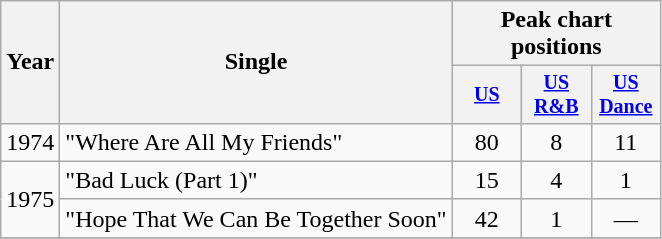<table class="wikitable" style="text-align:center;">
<tr>
<th rowspan="2">Year</th>
<th rowspan="2">Single</th>
<th colspan="4">Peak chart positions</th>
</tr>
<tr style="font-size:smaller;">
<th width="40"><a href='#'>US</a><br></th>
<th width="40"><a href='#'>US<br>R&B</a><br></th>
<th width="40"><a href='#'>US<br>Dance</a><br></th>
</tr>
<tr>
<td rowspan="1">1974</td>
<td align="left">"Where Are All My Friends"</td>
<td>80</td>
<td>8</td>
<td>11</td>
</tr>
<tr>
<td rowspan="2">1975</td>
<td align="left">"Bad Luck (Part 1)"</td>
<td>15</td>
<td>4</td>
<td>1</td>
</tr>
<tr>
<td align="left">"Hope That We Can Be Together Soon"</td>
<td>42</td>
<td>1</td>
<td>—</td>
</tr>
<tr>
</tr>
</table>
